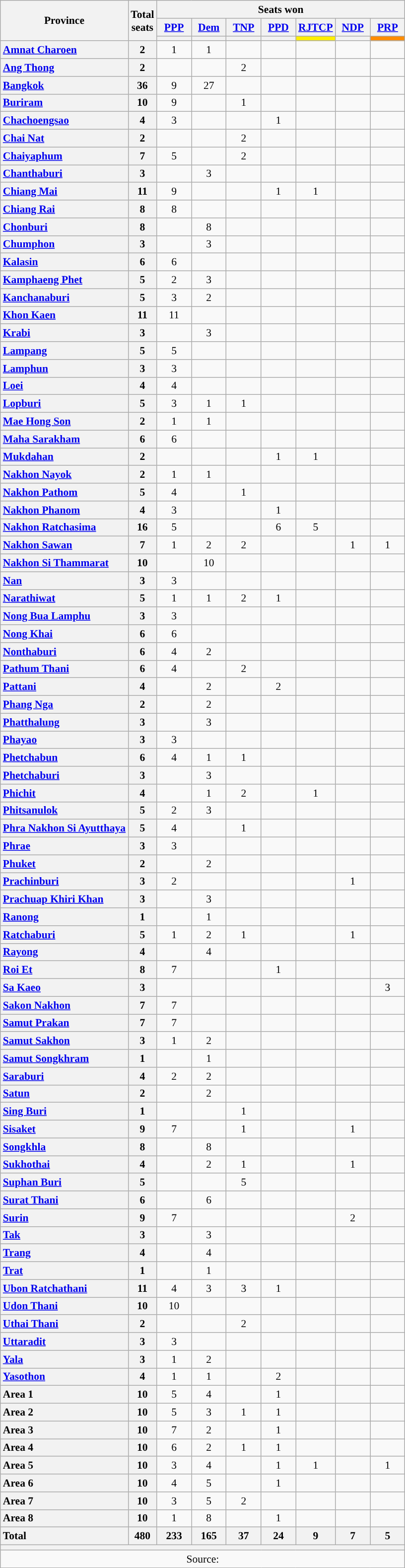<table class="wikitable" style="text-align:center; font-size: 0.9em;">
<tr>
<th rowspan="3">Province</th>
<th rowspan="3">Total<br>seats</th>
<th colspan="7">Seats won</th>
</tr>
<tr>
<th class="unsortable" style="width:40px;"><a href='#'>PPP</a></th>
<th class="unsortable" style="width:40px;"><a href='#'>Dem</a></th>
<th class="unsortable" style="width:40px;"><a href='#'>TNP</a></th>
<th class="unsortable" style="width:40px;"><a href='#'>PPD</a></th>
<th class="unsortable" style="width:40px;"><a href='#'>RJTCP</a></th>
<th class="unsortable" style="width:40px;"><a href='#'>NDP</a></th>
<th class="unsortable" style="width:40px;"><a href='#'>PRP</a></th>
</tr>
<tr>
<th style="background:"></th>
<th style="background:"></th>
<th style="background:"></th>
<th style="background:"></th>
<th style="background:#FFEF00;"></th>
<th style="background:"></th>
<th style="background:#FF8C00;"></th>
</tr>
<tr>
<th style="text-align: left;"><a href='#'>Amnat Charoen</a></th>
<th>2</th>
<td>1</td>
<td>1</td>
<td></td>
<td></td>
<td></td>
<td></td>
<td></td>
</tr>
<tr>
<th style="text-align: left;"><a href='#'>Ang Thong</a></th>
<th>2</th>
<td></td>
<td></td>
<td>2</td>
<td></td>
<td></td>
<td></td>
<td></td>
</tr>
<tr>
<th style="text-align: left;"><a href='#'>Bangkok</a></th>
<th>36</th>
<td>9</td>
<td>27</td>
<td></td>
<td></td>
<td></td>
<td></td>
<td></td>
</tr>
<tr>
<th style="text-align: left;"><a href='#'>Buriram</a></th>
<th>10</th>
<td>9</td>
<td></td>
<td>1</td>
<td></td>
<td></td>
<td></td>
<td></td>
</tr>
<tr>
<th style="text-align: left;"><a href='#'>Chachoengsao</a></th>
<th>4</th>
<td>3</td>
<td></td>
<td></td>
<td>1</td>
<td></td>
<td></td>
<td></td>
</tr>
<tr>
<th style="text-align: left;"><a href='#'>Chai Nat</a></th>
<th>2</th>
<td></td>
<td></td>
<td>2</td>
<td></td>
<td></td>
<td></td>
<td></td>
</tr>
<tr>
<th style="text-align: left;"><a href='#'>Chaiyaphum</a></th>
<th>7</th>
<td>5</td>
<td></td>
<td>2</td>
<td></td>
<td></td>
<td></td>
<td></td>
</tr>
<tr>
<th style="text-align: left;"><a href='#'>Chanthaburi</a></th>
<th>3</th>
<td></td>
<td>3</td>
<td></td>
<td></td>
<td></td>
<td></td>
<td></td>
</tr>
<tr>
<th style="text-align: left;"><a href='#'>Chiang Mai</a></th>
<th>11</th>
<td>9</td>
<td></td>
<td></td>
<td>1</td>
<td>1</td>
<td></td>
<td></td>
</tr>
<tr>
<th style="text-align: left;"><a href='#'>Chiang Rai</a></th>
<th>8</th>
<td>8</td>
<td></td>
<td></td>
<td></td>
<td></td>
<td></td>
<td></td>
</tr>
<tr>
<th style="text-align: left;"><a href='#'>Chonburi</a></th>
<th>8</th>
<td></td>
<td>8</td>
<td></td>
<td></td>
<td></td>
<td></td>
<td></td>
</tr>
<tr>
<th style="text-align: left;"><a href='#'>Chumphon</a></th>
<th>3</th>
<td></td>
<td>3</td>
<td></td>
<td></td>
<td></td>
<td></td>
<td></td>
</tr>
<tr>
<th style="text-align: left;"><a href='#'>Kalasin</a></th>
<th>6</th>
<td>6</td>
<td></td>
<td></td>
<td></td>
<td></td>
<td></td>
<td></td>
</tr>
<tr>
<th style="text-align: left;"><a href='#'>Kamphaeng Phet</a></th>
<th>5</th>
<td>2</td>
<td>3</td>
<td></td>
<td></td>
<td></td>
<td></td>
<td></td>
</tr>
<tr>
<th style="text-align: left;"><a href='#'>Kanchanaburi</a></th>
<th>5</th>
<td>3</td>
<td>2</td>
<td></td>
<td></td>
<td></td>
<td></td>
<td></td>
</tr>
<tr>
<th style="text-align: left;"><a href='#'>Khon Kaen</a></th>
<th>11</th>
<td>11</td>
<td></td>
<td></td>
<td></td>
<td></td>
<td></td>
<td></td>
</tr>
<tr>
<th style="text-align: left;"><a href='#'>Krabi</a></th>
<th>3</th>
<td></td>
<td>3</td>
<td></td>
<td></td>
<td></td>
<td></td>
<td></td>
</tr>
<tr>
<th style="text-align: left;"><a href='#'>Lampang</a></th>
<th>5</th>
<td>5</td>
<td></td>
<td></td>
<td></td>
<td></td>
<td></td>
<td></td>
</tr>
<tr>
<th style="text-align: left;"><a href='#'>Lamphun</a></th>
<th>3</th>
<td>3</td>
<td></td>
<td></td>
<td></td>
<td></td>
<td></td>
<td></td>
</tr>
<tr>
<th style="text-align: left;"><a href='#'>Loei</a></th>
<th>4</th>
<td>4</td>
<td></td>
<td></td>
<td></td>
<td></td>
<td></td>
<td></td>
</tr>
<tr>
<th style="text-align: left;"><a href='#'>Lopburi</a></th>
<th>5</th>
<td>3</td>
<td>1</td>
<td>1</td>
<td></td>
<td></td>
<td></td>
<td></td>
</tr>
<tr>
<th style="text-align: left;"><a href='#'>Mae Hong Son</a></th>
<th>2</th>
<td>1</td>
<td>1</td>
<td></td>
<td></td>
<td></td>
<td></td>
<td></td>
</tr>
<tr>
<th style="text-align: left;"><a href='#'>Maha Sarakham</a></th>
<th>6</th>
<td>6</td>
<td></td>
<td></td>
<td></td>
<td></td>
<td></td>
<td></td>
</tr>
<tr>
<th style="text-align: left;"><a href='#'>Mukdahan</a></th>
<th>2</th>
<td></td>
<td></td>
<td></td>
<td>1</td>
<td>1</td>
<td></td>
<td></td>
</tr>
<tr>
<th style="text-align: left;"><a href='#'>Nakhon Nayok</a></th>
<th>2</th>
<td>1</td>
<td>1</td>
<td></td>
<td></td>
<td></td>
<td></td>
<td></td>
</tr>
<tr>
<th style="text-align: left;"><a href='#'>Nakhon Pathom</a></th>
<th>5</th>
<td>4</td>
<td></td>
<td>1</td>
<td></td>
<td></td>
<td></td>
<td></td>
</tr>
<tr>
<th style="text-align: left;"><a href='#'>Nakhon Phanom</a></th>
<th>4</th>
<td>3</td>
<td></td>
<td></td>
<td>1</td>
<td></td>
<td></td>
<td></td>
</tr>
<tr>
<th style="text-align: left;"><a href='#'>Nakhon Ratchasima</a></th>
<th>16</th>
<td>5</td>
<td></td>
<td></td>
<td>6</td>
<td>5</td>
<td></td>
<td></td>
</tr>
<tr>
<th style="text-align: left;"><a href='#'>Nakhon Sawan</a></th>
<th>7</th>
<td>1</td>
<td>2</td>
<td>2</td>
<td></td>
<td></td>
<td>1</td>
<td>1</td>
</tr>
<tr>
<th style="text-align: left;"><a href='#'>Nakhon Si Thammarat</a></th>
<th>10</th>
<td></td>
<td>10</td>
<td></td>
<td></td>
<td></td>
<td></td>
<td></td>
</tr>
<tr>
<th style="text-align: left;"><a href='#'>Nan</a></th>
<th>3</th>
<td>3</td>
<td></td>
<td></td>
<td></td>
<td></td>
<td></td>
<td></td>
</tr>
<tr>
<th style="text-align: left;"><a href='#'>Narathiwat</a></th>
<th>5</th>
<td>1</td>
<td>1</td>
<td>2</td>
<td>1</td>
<td></td>
<td></td>
<td></td>
</tr>
<tr>
<th style="text-align: left;"><a href='#'>Nong Bua Lamphu</a></th>
<th>3</th>
<td>3</td>
<td></td>
<td></td>
<td></td>
<td></td>
<td></td>
<td></td>
</tr>
<tr>
<th style="text-align: left;"><a href='#'>Nong Khai</a></th>
<th>6</th>
<td>6</td>
<td></td>
<td></td>
<td></td>
<td></td>
<td></td>
<td></td>
</tr>
<tr>
<th style="text-align: left;"><a href='#'>Nonthaburi</a></th>
<th>6</th>
<td>4</td>
<td>2</td>
<td></td>
<td></td>
<td></td>
<td></td>
<td></td>
</tr>
<tr>
<th style="text-align: left;"><a href='#'>Pathum Thani</a></th>
<th>6</th>
<td>4</td>
<td></td>
<td>2</td>
<td></td>
<td></td>
<td></td>
<td></td>
</tr>
<tr>
<th style="text-align: left;"><a href='#'>Pattani</a></th>
<th>4</th>
<td></td>
<td>2</td>
<td></td>
<td>2</td>
<td></td>
<td></td>
<td></td>
</tr>
<tr>
<th style="text-align: left;"><a href='#'>Phang Nga</a></th>
<th>2</th>
<td></td>
<td>2</td>
<td></td>
<td></td>
<td></td>
<td></td>
<td></td>
</tr>
<tr>
<th style="text-align: left;"><a href='#'>Phatthalung</a></th>
<th>3</th>
<td></td>
<td>3</td>
<td></td>
<td></td>
<td></td>
<td></td>
<td></td>
</tr>
<tr>
<th style="text-align: left;"><a href='#'>Phayao</a></th>
<th>3</th>
<td>3</td>
<td></td>
<td></td>
<td></td>
<td></td>
<td></td>
<td></td>
</tr>
<tr>
<th style="text-align: left;"><a href='#'>Phetchabun</a></th>
<th>6</th>
<td>4</td>
<td>1</td>
<td>1</td>
<td></td>
<td></td>
<td></td>
<td></td>
</tr>
<tr>
<th style="text-align: left;"><a href='#'>Phetchaburi</a></th>
<th>3</th>
<td></td>
<td>3</td>
<td></td>
<td></td>
<td></td>
<td></td>
<td></td>
</tr>
<tr>
<th style="text-align: left;"><a href='#'>Phichit</a></th>
<th>4</th>
<td></td>
<td>1</td>
<td>2</td>
<td></td>
<td>1</td>
<td></td>
<td></td>
</tr>
<tr>
<th style="text-align: left;"><a href='#'>Phitsanulok</a></th>
<th>5</th>
<td>2</td>
<td>3</td>
<td></td>
<td></td>
<td></td>
<td></td>
<td></td>
</tr>
<tr>
<th style="text-align: left;"><a href='#'>Phra Nakhon Si Ayutthaya</a></th>
<th>5</th>
<td>4</td>
<td></td>
<td>1</td>
<td></td>
<td></td>
<td></td>
<td></td>
</tr>
<tr>
<th style="text-align: left;"><a href='#'>Phrae</a></th>
<th>3</th>
<td>3</td>
<td></td>
<td></td>
<td></td>
<td></td>
<td></td>
<td></td>
</tr>
<tr>
<th style="text-align: left;"><a href='#'>Phuket</a></th>
<th>2</th>
<td></td>
<td>2</td>
<td></td>
<td></td>
<td></td>
<td></td>
<td></td>
</tr>
<tr>
<th style="text-align: left;"><a href='#'>Prachinburi</a></th>
<th>3</th>
<td>2</td>
<td></td>
<td></td>
<td></td>
<td></td>
<td>1</td>
<td></td>
</tr>
<tr>
<th style="text-align: left;"><a href='#'>Prachuap Khiri Khan</a></th>
<th>3</th>
<td></td>
<td>3</td>
<td></td>
<td></td>
<td></td>
<td></td>
<td></td>
</tr>
<tr>
<th style="text-align: left;"><a href='#'>Ranong</a></th>
<th>1</th>
<td></td>
<td>1</td>
<td></td>
<td></td>
<td></td>
<td></td>
<td></td>
</tr>
<tr>
<th style="text-align: left;"><a href='#'>Ratchaburi</a></th>
<th>5</th>
<td>1</td>
<td>2</td>
<td>1</td>
<td></td>
<td></td>
<td>1</td>
<td></td>
</tr>
<tr>
<th style="text-align: left;"><a href='#'>Rayong</a></th>
<th>4</th>
<td></td>
<td>4</td>
<td></td>
<td></td>
<td></td>
<td></td>
<td></td>
</tr>
<tr>
<th style="text-align: left;"><a href='#'>Roi Et</a></th>
<th>8</th>
<td>7</td>
<td></td>
<td></td>
<td>1</td>
<td></td>
<td></td>
<td></td>
</tr>
<tr>
<th style="text-align: left;"><a href='#'>Sa Kaeo</a></th>
<th>3</th>
<td></td>
<td></td>
<td></td>
<td></td>
<td></td>
<td></td>
<td>3</td>
</tr>
<tr>
<th style="text-align: left;"><a href='#'>Sakon Nakhon</a></th>
<th>7</th>
<td>7</td>
<td></td>
<td></td>
<td></td>
<td></td>
<td></td>
<td></td>
</tr>
<tr>
<th style="text-align: left;"><a href='#'>Samut Prakan</a></th>
<th>7</th>
<td>7</td>
<td></td>
<td></td>
<td></td>
<td></td>
<td></td>
<td></td>
</tr>
<tr>
<th style="text-align: left;"><a href='#'>Samut Sakhon</a></th>
<th>3</th>
<td>1</td>
<td>2</td>
<td></td>
<td></td>
<td></td>
<td></td>
<td></td>
</tr>
<tr>
<th style="text-align: left;"><a href='#'>Samut Songkhram</a></th>
<th>1</th>
<td></td>
<td>1</td>
<td></td>
<td></td>
<td></td>
<td></td>
<td></td>
</tr>
<tr>
<th style="text-align: left;"><a href='#'>Saraburi</a></th>
<th>4</th>
<td>2</td>
<td>2</td>
<td></td>
<td></td>
<td></td>
<td></td>
<td></td>
</tr>
<tr>
<th style="text-align: left;"><a href='#'>Satun</a></th>
<th>2</th>
<td></td>
<td>2</td>
<td></td>
<td></td>
<td></td>
<td></td>
<td></td>
</tr>
<tr>
<th style="text-align: left;"><a href='#'>Sing Buri</a></th>
<th>1</th>
<td></td>
<td></td>
<td>1</td>
<td></td>
<td></td>
<td></td>
<td></td>
</tr>
<tr>
<th style="text-align: left;"><a href='#'>Sisaket</a></th>
<th>9</th>
<td>7</td>
<td></td>
<td>1</td>
<td></td>
<td></td>
<td>1</td>
<td></td>
</tr>
<tr>
<th style="text-align: left;"><a href='#'>Songkhla</a></th>
<th>8</th>
<td></td>
<td>8</td>
<td></td>
<td></td>
<td></td>
<td></td>
<td></td>
</tr>
<tr>
<th style="text-align: left;"><a href='#'>Sukhothai</a></th>
<th>4</th>
<td></td>
<td>2</td>
<td>1</td>
<td></td>
<td></td>
<td>1</td>
<td></td>
</tr>
<tr>
<th style="text-align: left;"><a href='#'>Suphan Buri</a></th>
<th>5</th>
<td></td>
<td></td>
<td>5</td>
<td></td>
<td></td>
<td></td>
<td></td>
</tr>
<tr>
<th style="text-align: left;"><a href='#'>Surat Thani</a></th>
<th>6</th>
<td></td>
<td>6</td>
<td></td>
<td></td>
<td></td>
<td></td>
<td></td>
</tr>
<tr>
<th style="text-align: left;"><a href='#'>Surin</a></th>
<th>9</th>
<td>7</td>
<td></td>
<td></td>
<td></td>
<td></td>
<td>2</td>
<td></td>
</tr>
<tr>
<th style="text-align: left;"><a href='#'>Tak</a></th>
<th>3</th>
<td></td>
<td>3</td>
<td></td>
<td></td>
<td></td>
<td></td>
<td></td>
</tr>
<tr>
<th style="text-align: left;"><a href='#'>Trang</a></th>
<th>4</th>
<td></td>
<td>4</td>
<td></td>
<td></td>
<td></td>
<td></td>
<td></td>
</tr>
<tr>
<th style="text-align: left;"><a href='#'>Trat</a></th>
<th>1</th>
<td></td>
<td>1</td>
<td></td>
<td></td>
<td></td>
<td></td>
<td></td>
</tr>
<tr>
<th style="text-align: left;"><a href='#'>Ubon Ratchathani</a></th>
<th>11</th>
<td>4</td>
<td>3</td>
<td>3</td>
<td>1</td>
<td></td>
<td></td>
<td></td>
</tr>
<tr>
<th style="text-align: left;"><a href='#'>Udon Thani</a></th>
<th>10</th>
<td>10</td>
<td></td>
<td></td>
<td></td>
<td></td>
<td></td>
<td></td>
</tr>
<tr>
<th style="text-align: left;"><a href='#'>Uthai Thani</a></th>
<th>2</th>
<td></td>
<td></td>
<td>2</td>
<td></td>
<td></td>
<td></td>
<td></td>
</tr>
<tr>
<th style="text-align: left;"><a href='#'>Uttaradit</a></th>
<th>3</th>
<td>3</td>
<td></td>
<td></td>
<td></td>
<td></td>
<td></td>
<td></td>
</tr>
<tr>
<th style="text-align: left;"><a href='#'>Yala</a></th>
<th>3</th>
<td>1</td>
<td>2</td>
<td></td>
<td></td>
<td></td>
<td></td>
<td></td>
</tr>
<tr>
<th style="text-align: left;"><a href='#'>Yasothon</a></th>
<th>4</th>
<td>1</td>
<td>1</td>
<td></td>
<td>2</td>
<td></td>
<td></td>
<td></td>
</tr>
<tr>
<th style="text-align: left;">Area 1</th>
<th>10</th>
<td>5</td>
<td>4</td>
<td></td>
<td>1</td>
<td></td>
<td></td>
<td></td>
</tr>
<tr>
<th style="text-align: left;">Area 2</th>
<th>10</th>
<td>5</td>
<td>3</td>
<td>1</td>
<td>1</td>
<td></td>
<td></td>
<td></td>
</tr>
<tr>
<th style="text-align: left;">Area 3</th>
<th>10</th>
<td>7</td>
<td>2</td>
<td></td>
<td>1</td>
<td></td>
<td></td>
<td></td>
</tr>
<tr>
<th style="text-align: left;">Area 4</th>
<th>10</th>
<td>6</td>
<td>2</td>
<td>1</td>
<td>1</td>
<td></td>
<td></td>
<td></td>
</tr>
<tr>
<th style="text-align: left;">Area 5</th>
<th>10</th>
<td>3</td>
<td>4</td>
<td></td>
<td>1</td>
<td>1</td>
<td></td>
<td>1</td>
</tr>
<tr>
<th style="text-align: left;">Area 6</th>
<th>10</th>
<td>4</td>
<td>5</td>
<td></td>
<td>1</td>
<td></td>
<td></td>
<td></td>
</tr>
<tr>
<th style="text-align: left;">Area 7</th>
<th>10</th>
<td>3</td>
<td>5</td>
<td>2</td>
<td></td>
<td></td>
<td></td>
<td></td>
</tr>
<tr>
<th style="text-align: left;">Area 8</th>
<th>10</th>
<td>1</td>
<td>8</td>
<td></td>
<td>1</td>
<td></td>
<td></td>
<td></td>
</tr>
<tr class="sortbottom">
<th style="text-align: left;">Total</th>
<th>480</th>
<th>233</th>
<th>165</th>
<th>37</th>
<th>24</th>
<th>9</th>
<th>7</th>
<th>5</th>
</tr>
<tr>
<th colspan="9"></th>
</tr>
<tr>
<td colspan="9">Source: </td>
</tr>
</table>
